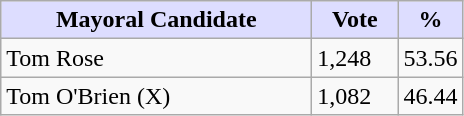<table class="wikitable">
<tr>
<th style="background:#ddf; width:200px;">Mayoral Candidate</th>
<th style="background:#ddf; width:50px;">Vote</th>
<th style="background:#ddf; width:30px;">%</th>
</tr>
<tr>
<td>Tom Rose</td>
<td>1,248</td>
<td>53.56</td>
</tr>
<tr>
<td>Tom O'Brien (X)</td>
<td>1,082</td>
<td>46.44</td>
</tr>
</table>
